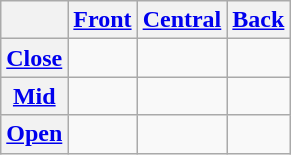<table class="wikitable" style="text-align: center;">
<tr>
<th></th>
<th><a href='#'>Front</a></th>
<th><a href='#'>Central</a></th>
<th><a href='#'>Back</a></th>
</tr>
<tr>
<th><a href='#'>Close</a></th>
<td></td>
<td></td>
<td></td>
</tr>
<tr>
<th><a href='#'>Mid</a></th>
<td></td>
<td></td>
<td></td>
</tr>
<tr>
<th><a href='#'>Open</a></th>
<td></td>
<td></td>
<td></td>
</tr>
</table>
